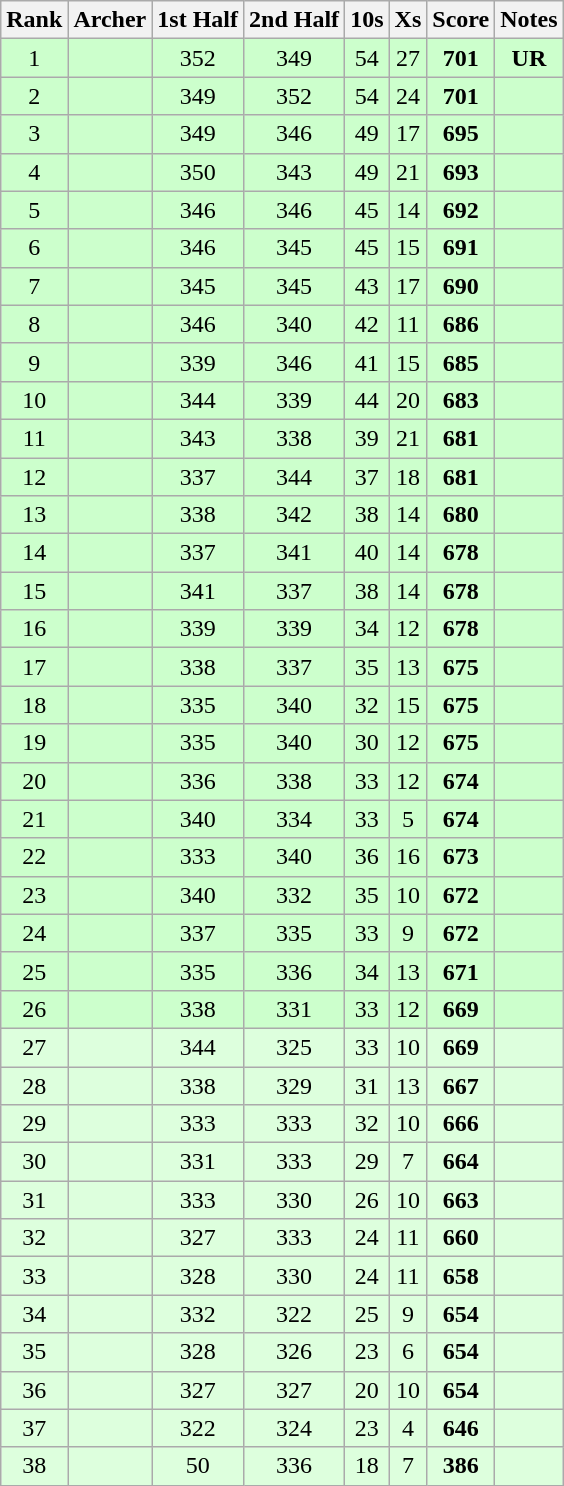<table class="wikitable sortable" style="font-size:100%; text-align:center;">
<tr>
<th>Rank</th>
<th>Archer</th>
<th>1st Half</th>
<th>2nd Half</th>
<th>10s</th>
<th>Xs</th>
<th>Score</th>
<th>Notes</th>
</tr>
<tr bgcolor="#ccffcc">
<td>1</td>
<td align="left"></td>
<td>352</td>
<td>349</td>
<td>54</td>
<td>27</td>
<td><strong>701</strong></td>
<td><strong>UR</strong></td>
</tr>
<tr bgcolor="#ccffcc">
<td>2</td>
<td align="left"></td>
<td>349</td>
<td>352</td>
<td>54</td>
<td>24</td>
<td><strong>701</strong></td>
<td></td>
</tr>
<tr bgcolor="#ccffcc">
<td>3</td>
<td align="left"></td>
<td>349</td>
<td>346</td>
<td>49</td>
<td>17</td>
<td><strong>695</strong></td>
<td></td>
</tr>
<tr bgcolor="#ccffcc">
<td>4</td>
<td align="left"></td>
<td>350</td>
<td>343</td>
<td>49</td>
<td>21</td>
<td><strong>693</strong></td>
<td></td>
</tr>
<tr bgcolor="#ccffcc">
<td>5</td>
<td align="left"></td>
<td>346</td>
<td>346</td>
<td>45</td>
<td>14</td>
<td><strong>692</strong></td>
<td></td>
</tr>
<tr bgcolor="#ccffcc">
<td>6</td>
<td align="left"></td>
<td>346</td>
<td>345</td>
<td>45</td>
<td>15</td>
<td><strong>691</strong></td>
<td></td>
</tr>
<tr bgcolor="#ccffcc">
<td>7</td>
<td align="left"></td>
<td>345</td>
<td>345</td>
<td>43</td>
<td>17</td>
<td><strong>690</strong></td>
<td></td>
</tr>
<tr bgcolor="#ccffcc">
<td>8</td>
<td align="left"></td>
<td>346</td>
<td>340</td>
<td>42</td>
<td>11</td>
<td><strong>686</strong></td>
<td></td>
</tr>
<tr bgcolor="#ccffcc">
<td>9</td>
<td align="left"></td>
<td>339</td>
<td>346</td>
<td>41</td>
<td>15</td>
<td><strong>685</strong></td>
<td></td>
</tr>
<tr bgcolor="#ccffcc">
<td>10</td>
<td align="left"></td>
<td>344</td>
<td>339</td>
<td>44</td>
<td>20</td>
<td><strong>683</strong></td>
<td></td>
</tr>
<tr bgcolor="#ccffcc">
<td>11</td>
<td align="left"></td>
<td>343</td>
<td>338</td>
<td>39</td>
<td>21</td>
<td><strong>681</strong></td>
<td></td>
</tr>
<tr bgcolor="#ccffcc">
<td>12</td>
<td align="left"></td>
<td>337</td>
<td>344</td>
<td>37</td>
<td>18</td>
<td><strong>681</strong></td>
<td></td>
</tr>
<tr bgcolor="#ccffcc">
<td>13</td>
<td align="left"></td>
<td>338</td>
<td>342</td>
<td>38</td>
<td>14</td>
<td><strong>680</strong></td>
<td></td>
</tr>
<tr bgcolor="#ccffcc">
<td>14</td>
<td align="left"></td>
<td>337</td>
<td>341</td>
<td>40</td>
<td>14</td>
<td><strong>678</strong></td>
<td></td>
</tr>
<tr bgcolor="#ccffcc">
<td>15</td>
<td align="left"></td>
<td>341</td>
<td>337</td>
<td>38</td>
<td>14</td>
<td><strong>678</strong></td>
<td></td>
</tr>
<tr bgcolor="#ccffcc">
<td>16</td>
<td align="left"></td>
<td>339</td>
<td>339</td>
<td>34</td>
<td>12</td>
<td><strong>678</strong></td>
<td></td>
</tr>
<tr bgcolor="#ccffcc">
<td>17</td>
<td align="left"></td>
<td>338</td>
<td>337</td>
<td>35</td>
<td>13</td>
<td><strong>675</strong></td>
<td></td>
</tr>
<tr bgcolor="#ccffcc">
<td>18</td>
<td align="left"></td>
<td>335</td>
<td>340</td>
<td>32</td>
<td>15</td>
<td><strong>675</strong></td>
<td></td>
</tr>
<tr bgcolor="#ccffcc">
<td>19</td>
<td align="left"></td>
<td>335</td>
<td>340</td>
<td>30</td>
<td>12</td>
<td><strong>675</strong></td>
<td></td>
</tr>
<tr bgcolor="#ccffcc">
<td>20</td>
<td align="left"></td>
<td>336</td>
<td>338</td>
<td>33</td>
<td>12</td>
<td><strong>674</strong></td>
<td></td>
</tr>
<tr bgcolor="#ccffcc">
<td>21</td>
<td align="left"></td>
<td>340</td>
<td>334</td>
<td>33</td>
<td>5</td>
<td><strong>674</strong></td>
<td></td>
</tr>
<tr bgcolor="#ccffcc">
<td>22</td>
<td align="left"></td>
<td>333</td>
<td>340</td>
<td>36</td>
<td>16</td>
<td><strong>673</strong></td>
<td></td>
</tr>
<tr bgcolor="#ccffcc">
<td>23</td>
<td align="left"></td>
<td>340</td>
<td>332</td>
<td>35</td>
<td>10</td>
<td><strong>672</strong></td>
<td></td>
</tr>
<tr bgcolor="#ccffcc">
<td>24</td>
<td align="left"></td>
<td>337</td>
<td>335</td>
<td>33</td>
<td>9</td>
<td><strong>672</strong></td>
<td></td>
</tr>
<tr bgcolor="#ccffcc">
<td>25</td>
<td align="left"></td>
<td>335</td>
<td>336</td>
<td>34</td>
<td>13</td>
<td><strong>671</strong></td>
<td></td>
</tr>
<tr bgcolor="#ccffcc">
<td>26</td>
<td align="left"></td>
<td>338</td>
<td>331</td>
<td>33</td>
<td>12</td>
<td><strong>669</strong></td>
<td></td>
</tr>
<tr bgcolor="#ddffdd">
<td>27</td>
<td align="left"></td>
<td>344</td>
<td>325</td>
<td>33</td>
<td>10</td>
<td><strong>669</strong></td>
<td></td>
</tr>
<tr bgcolor="#ddffdd">
<td>28</td>
<td align="left"></td>
<td>338</td>
<td>329</td>
<td>31</td>
<td>13</td>
<td><strong>667</strong></td>
<td></td>
</tr>
<tr bgcolor="#ddffdd">
<td>29</td>
<td align="left"></td>
<td>333</td>
<td>333</td>
<td>32</td>
<td>10</td>
<td><strong>666</strong></td>
<td></td>
</tr>
<tr bgcolor="#ddffdd">
<td>30</td>
<td align="left"></td>
<td>331</td>
<td>333</td>
<td>29</td>
<td>7</td>
<td><strong>664</strong></td>
<td></td>
</tr>
<tr bgcolor="#ddffdd">
<td>31</td>
<td align="left"></td>
<td>333</td>
<td>330</td>
<td>26</td>
<td>10</td>
<td><strong>663</strong></td>
<td></td>
</tr>
<tr bgcolor="#ddffdd">
<td>32</td>
<td align="left"></td>
<td>327</td>
<td>333</td>
<td>24</td>
<td>11</td>
<td><strong>660</strong></td>
<td></td>
</tr>
<tr bgcolor="#ddffdd">
<td>33</td>
<td align="left"></td>
<td>328</td>
<td>330</td>
<td>24</td>
<td>11</td>
<td><strong>658</strong></td>
<td></td>
</tr>
<tr bgcolor="#ddffdd">
<td>34</td>
<td align="left"></td>
<td>332</td>
<td>322</td>
<td>25</td>
<td>9</td>
<td><strong>654</strong></td>
<td></td>
</tr>
<tr bgcolor="#ddffdd">
<td>35</td>
<td align="left"></td>
<td>328</td>
<td>326</td>
<td>23</td>
<td>6</td>
<td><strong>654</strong></td>
<td></td>
</tr>
<tr bgcolor="#ddffdd">
<td>36</td>
<td align="left"></td>
<td>327</td>
<td>327</td>
<td>20</td>
<td>10</td>
<td><strong>654</strong></td>
<td></td>
</tr>
<tr bgcolor="#ddffdd">
<td>37</td>
<td align="left"></td>
<td>322</td>
<td>324</td>
<td>23</td>
<td>4</td>
<td><strong>646</strong></td>
<td></td>
</tr>
<tr bgcolor="#ddffdd">
<td>38</td>
<td align="left"></td>
<td>50</td>
<td>336</td>
<td>18</td>
<td>7</td>
<td><strong>386</strong></td>
<td></td>
</tr>
</table>
